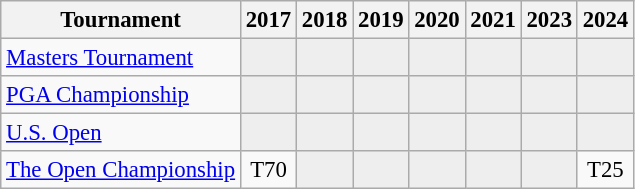<table class="wikitable" style="font-size:95%;text-align:center;">
<tr>
<th>Tournament</th>
<th>2017</th>
<th>2018</th>
<th>2019</th>
<th>2020</th>
<th>2021</th>
<th>2023</th>
<th>2024</th>
</tr>
<tr>
<td align=left><a href='#'>Masters Tournament</a></td>
<td style="background:#eeeeee;"></td>
<td style="background:#eeeeee;"></td>
<td style="background:#eeeeee;"></td>
<td style="background:#eeeeee;"></td>
<td style="background:#eeeeee;"></td>
<td style="background:#eeeeee;"></td>
<td style="background:#eeeeee;"></td>
</tr>
<tr>
<td align=left><a href='#'>PGA Championship</a></td>
<td style="background:#eeeeee;"></td>
<td style="background:#eeeeee;"></td>
<td style="background:#eeeeee;"></td>
<td style="background:#eeeeee;"></td>
<td style="background:#eeeeee;"></td>
<td style="background:#eeeeee;"></td>
<td style="background:#eeeeee;"></td>
</tr>
<tr>
<td align=left><a href='#'>U.S. Open</a></td>
<td style="background:#eeeeee;"></td>
<td style="background:#eeeeee;"></td>
<td style="background:#eeeeee;"></td>
<td style="background:#eeeeee;"></td>
<td style="background:#eeeeee;"></td>
<td style="background:#eeeeee;"></td>
<td style="background:#eeeeee;"></td>
</tr>
<tr>
<td align=left><a href='#'>The Open Championship</a></td>
<td>T70</td>
<td style="background:#eeeeee;"></td>
<td style="background:#eeeeee;"></td>
<td style="background:#eeeeee;"></td>
<td style="background:#eeeeee;"></td>
<td style="background:#eeeeee;"></td>
<td>T25</td>
</tr>
</table>
